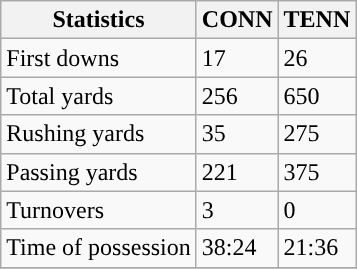<table class="wikitable" style="float: left;">
<tr>
<th>Statistics</th>
<th>CONN</th>
<th>TENN</th>
</tr>
<tr>
<td>First downs</td>
<td>17</td>
<td>26</td>
</tr>
<tr>
<td>Total yards</td>
<td>256</td>
<td>650</td>
</tr>
<tr>
<td>Rushing yards</td>
<td>35</td>
<td>275</td>
</tr>
<tr>
<td>Passing yards</td>
<td>221</td>
<td>375</td>
</tr>
<tr>
<td>Turnovers</td>
<td>3</td>
<td>0</td>
</tr>
<tr>
<td>Time of possession</td>
<td>38:24</td>
<td>21:36</td>
</tr>
<tr>
</tr>
</table>
